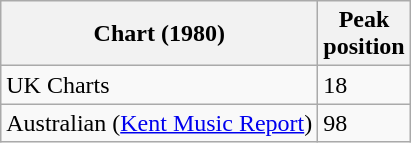<table class="wikitable sortable plainrowheaders">
<tr>
<th scope="col">Chart (1980)</th>
<th scope="col">Peak<br>position</th>
</tr>
<tr>
<td>UK Charts</td>
<td>18</td>
</tr>
<tr>
<td>Australian (<a href='#'>Kent Music Report</a>)</td>
<td>98</td>
</tr>
</table>
